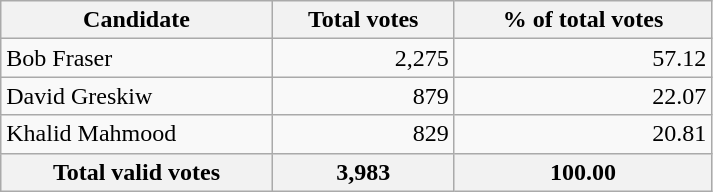<table class="wikitable" width="475">
<tr>
<th align="left">Candidate</th>
<th align="right">Total votes</th>
<th align="right">% of total votes</th>
</tr>
<tr>
<td align="left">Bob Fraser</td>
<td align="right">2,275</td>
<td align="right">57.12</td>
</tr>
<tr>
<td align="left">David Greskiw</td>
<td align="right">879</td>
<td align="right">22.07</td>
</tr>
<tr>
<td align="left">Khalid Mahmood</td>
<td align="right">829</td>
<td align="right">20.81</td>
</tr>
<tr bgcolor="#EEEEEE">
<th align="left">Total valid votes</th>
<th align="right">3,983</th>
<th align="right">100.00</th>
</tr>
</table>
